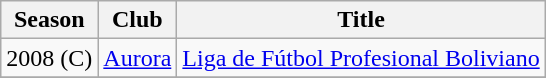<table class="wikitable">
<tr>
<th>Season</th>
<th>Club</th>
<th>Title</th>
</tr>
<tr>
<td>2008 (C)</td>
<td><a href='#'>Aurora</a></td>
<td><a href='#'>Liga de Fútbol Profesional Boliviano</a></td>
</tr>
<tr>
</tr>
</table>
